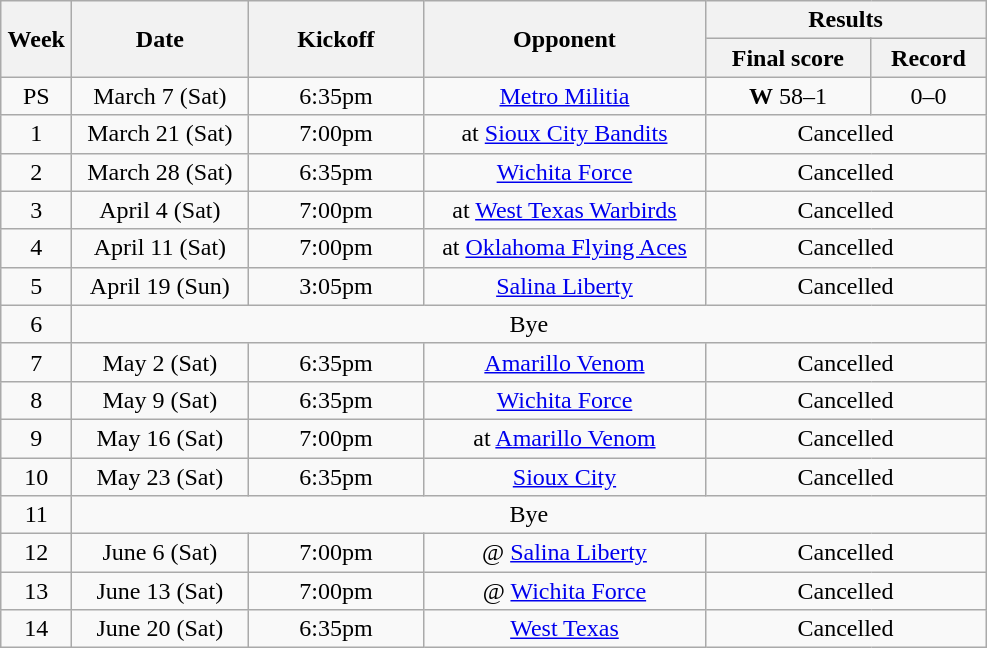<table class="wikitable" style="text-align:center">
<tr>
<th rowspan="2" width="40">Week</th>
<th rowspan="2" width="110">Date</th>
<th rowspan="2" width="110">Kickoff</th>
<th rowspan="2" width="180">Opponent</th>
<th colspan="2" width="180">Results</th>
</tr>
<tr>
<th>Final score</th>
<th>Record</th>
</tr>
<tr>
<td>PS</td>
<td>March 7 (Sat)</td>
<td>6:35pm</td>
<td><a href='#'>Metro Militia</a></td>
<td><strong>W</strong> 58–1</td>
<td>0–0</td>
</tr>
<tr>
<td>1</td>
<td>March 21 (Sat)</td>
<td>7:00pm</td>
<td>at <a href='#'>Sioux City Bandits</a></td>
<td colspan=2>Cancelled</td>
</tr>
<tr>
<td>2</td>
<td>March 28 (Sat)</td>
<td>6:35pm</td>
<td><a href='#'>Wichita Force</a></td>
<td colspan=2>Cancelled</td>
</tr>
<tr>
<td>3</td>
<td>April 4 (Sat)</td>
<td>7:00pm</td>
<td>at <a href='#'>West Texas Warbirds</a></td>
<td colspan=2>Cancelled</td>
</tr>
<tr>
<td>4</td>
<td>April 11 (Sat)</td>
<td>7:00pm</td>
<td>at <a href='#'>Oklahoma Flying Aces</a></td>
<td colspan=2>Cancelled</td>
</tr>
<tr>
<td>5</td>
<td>April 19 (Sun)</td>
<td>3:05pm</td>
<td><a href='#'>Salina Liberty</a></td>
<td colspan=2>Cancelled</td>
</tr>
<tr>
<td>6</td>
<td colspan=5>Bye</td>
</tr>
<tr>
<td>7</td>
<td>May 2 (Sat)</td>
<td>6:35pm</td>
<td><a href='#'>Amarillo Venom</a></td>
<td colspan=2>Cancelled</td>
</tr>
<tr>
<td>8</td>
<td>May 9 (Sat)</td>
<td>6:35pm</td>
<td><a href='#'>Wichita Force</a></td>
<td colspan=2>Cancelled</td>
</tr>
<tr>
<td>9</td>
<td>May 16 (Sat)</td>
<td>7:00pm</td>
<td>at <a href='#'>Amarillo Venom</a></td>
<td colspan=2>Cancelled</td>
</tr>
<tr>
<td>10</td>
<td>May 23 (Sat)</td>
<td>6:35pm</td>
<td><a href='#'>Sioux City</a></td>
<td colspan=2>Cancelled</td>
</tr>
<tr>
<td>11</td>
<td colspan=5>Bye</td>
</tr>
<tr>
<td>12</td>
<td>June 6 (Sat)</td>
<td>7:00pm</td>
<td>@ <a href='#'>Salina Liberty</a></td>
<td colspan=2>Cancelled</td>
</tr>
<tr>
<td>13</td>
<td>June 13 (Sat)</td>
<td>7:00pm</td>
<td>@ <a href='#'>Wichita Force</a></td>
<td colspan=2>Cancelled</td>
</tr>
<tr>
<td>14</td>
<td>June 20 (Sat)</td>
<td>6:35pm</td>
<td><a href='#'>West Texas</a></td>
<td colspan=2>Cancelled</td>
</tr>
</table>
